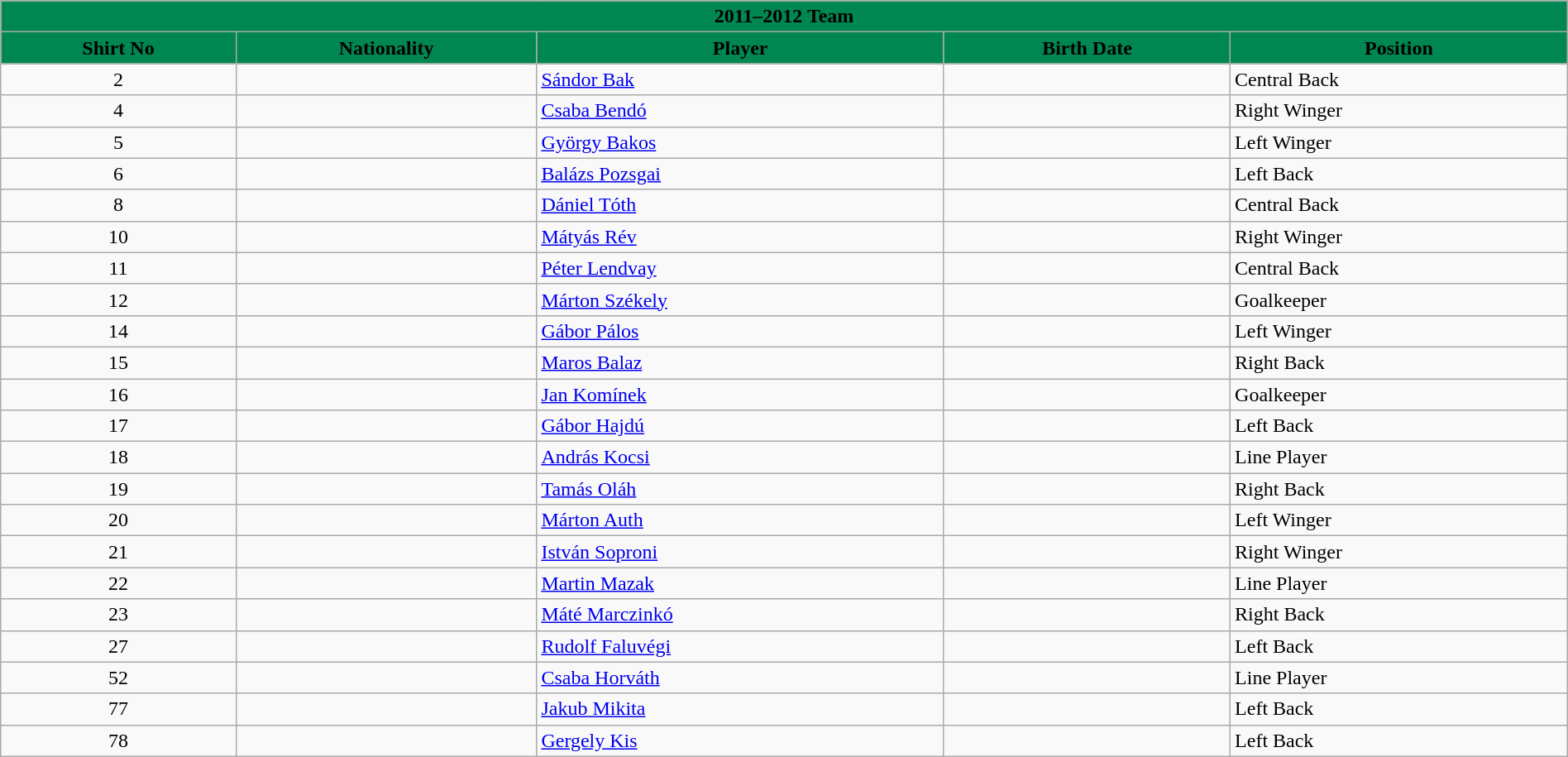<table class="wikitable collapsible collapsed" style="width:100%">
<tr>
<th colspan=5 style="background-color:#008751;color:black;text-align:center;"> <strong>2011–2012 Team</strong></th>
</tr>
<tr>
<th style="color:black; background:#008751">Shirt No</th>
<th style="color:black; background:#008751">Nationality</th>
<th style="color:black; background:#008751">Player</th>
<th style="color:black; background:#008751">Birth Date</th>
<th style="color:black; background:#008751">Position</th>
</tr>
<tr>
<td align=center>2</td>
<td></td>
<td><a href='#'>Sándor Bak</a></td>
<td></td>
<td>Central Back</td>
</tr>
<tr>
<td align=center>4</td>
<td></td>
<td><a href='#'>Csaba Bendó</a></td>
<td></td>
<td>Right Winger</td>
</tr>
<tr>
<td align=center>5</td>
<td></td>
<td><a href='#'>György Bakos</a></td>
<td></td>
<td>Left Winger</td>
</tr>
<tr>
<td align=center>6</td>
<td></td>
<td><a href='#'>Balázs Pozsgai</a></td>
<td></td>
<td>Left Back</td>
</tr>
<tr>
<td align=center>8</td>
<td></td>
<td><a href='#'>Dániel Tóth</a></td>
<td></td>
<td>Central Back</td>
</tr>
<tr>
<td align=center>10</td>
<td></td>
<td><a href='#'>Mátyás Rév</a></td>
<td></td>
<td>Right Winger</td>
</tr>
<tr>
<td align=center>11</td>
<td></td>
<td><a href='#'>Péter Lendvay</a></td>
<td></td>
<td>Central Back</td>
</tr>
<tr>
<td align=center>12</td>
<td></td>
<td><a href='#'>Márton Székely</a></td>
<td></td>
<td>Goalkeeper</td>
</tr>
<tr>
<td align=center>14</td>
<td></td>
<td><a href='#'>Gábor Pálos</a></td>
<td></td>
<td>Left Winger</td>
</tr>
<tr>
<td align=center>15</td>
<td></td>
<td><a href='#'>Maros Balaz</a></td>
<td></td>
<td>Right Back</td>
</tr>
<tr>
<td align=center>16</td>
<td></td>
<td><a href='#'>Jan Komínek</a></td>
<td></td>
<td>Goalkeeper</td>
</tr>
<tr>
<td align=center>17</td>
<td></td>
<td><a href='#'>Gábor Hajdú</a></td>
<td></td>
<td>Left Back</td>
</tr>
<tr>
<td align=center>18</td>
<td></td>
<td><a href='#'>András Kocsi</a></td>
<td></td>
<td>Line Player</td>
</tr>
<tr>
<td align=center>19</td>
<td></td>
<td><a href='#'>Tamás Oláh</a></td>
<td></td>
<td>Right Back</td>
</tr>
<tr>
<td align=center>20</td>
<td></td>
<td><a href='#'>Márton Auth</a></td>
<td></td>
<td>Left Winger</td>
</tr>
<tr>
<td align=center>21</td>
<td></td>
<td><a href='#'>István Soproni</a></td>
<td></td>
<td>Right Winger</td>
</tr>
<tr>
<td align=center>22</td>
<td></td>
<td><a href='#'>Martin Mazak</a></td>
<td></td>
<td>Line Player</td>
</tr>
<tr>
<td align=center>23</td>
<td></td>
<td><a href='#'>Máté Marczinkó</a></td>
<td></td>
<td>Right Back</td>
</tr>
<tr>
<td align=center>27</td>
<td></td>
<td><a href='#'>Rudolf Faluvégi</a></td>
<td></td>
<td>Left Back</td>
</tr>
<tr>
<td align=center>52</td>
<td></td>
<td><a href='#'>Csaba Horváth</a></td>
<td></td>
<td>Line Player</td>
</tr>
<tr>
<td align=center>77</td>
<td></td>
<td><a href='#'>Jakub Mikita</a></td>
<td></td>
<td>Left Back</td>
</tr>
<tr>
<td align=center>78</td>
<td></td>
<td><a href='#'>Gergely Kis</a></td>
<td></td>
<td>Left Back</td>
</tr>
</table>
